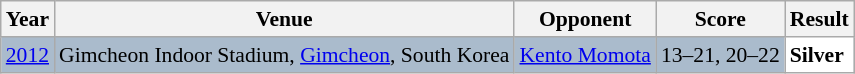<table class="sortable wikitable" style="font-size: 90%;">
<tr>
<th>Year</th>
<th>Venue</th>
<th>Opponent</th>
<th>Score</th>
<th>Result</th>
</tr>
<tr style="background:#AABBCC">
<td align="center"><a href='#'>2012</a></td>
<td align="left">Gimcheon Indoor Stadium, <a href='#'>Gimcheon</a>, South Korea</td>
<td align="left"> <a href='#'>Kento Momota</a></td>
<td align="left">13–21, 20–22</td>
<td style="text-align:left; background:white"> <strong>Silver</strong></td>
</tr>
</table>
